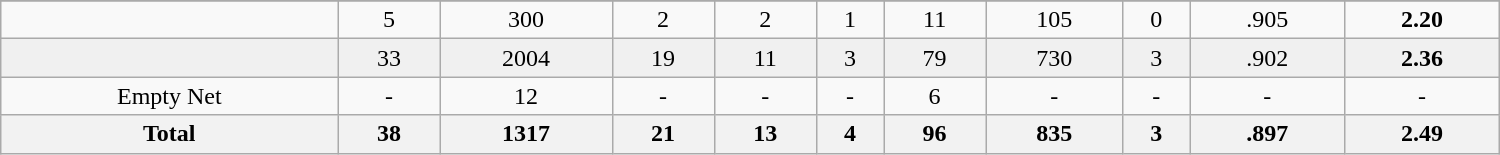<table class="wikitable sortable" width ="1000">
<tr align="center">
</tr>
<tr align="center">
<td></td>
<td>5</td>
<td>300</td>
<td>2</td>
<td>2</td>
<td>1</td>
<td>11</td>
<td>105</td>
<td>0</td>
<td>.905</td>
<td><strong>2.20</strong></td>
</tr>
<tr align="center" bgcolor="#f0f0f0">
<td></td>
<td>33</td>
<td>2004</td>
<td>19</td>
<td>11</td>
<td>3</td>
<td>79</td>
<td>730</td>
<td>3</td>
<td>.902</td>
<td><strong>2.36</strong></td>
</tr>
<tr align="center" bgcolor="">
<td>Empty Net</td>
<td>-</td>
<td>12</td>
<td>-</td>
<td>-</td>
<td>-</td>
<td>6</td>
<td>-</td>
<td>-</td>
<td>-</td>
<td>-</td>
</tr>
<tr>
<th>Total</th>
<th>38</th>
<th>1317</th>
<th>21</th>
<th>13</th>
<th>4</th>
<th>96</th>
<th>835</th>
<th>3</th>
<th>.897</th>
<th>2.49</th>
</tr>
</table>
